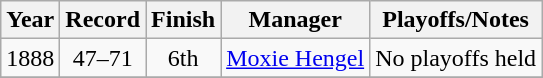<table class="wikitable" style="text-align:center">
<tr>
<th>Year</th>
<th>Record</th>
<th>Finish</th>
<th>Manager</th>
<th>Playoffs/Notes</th>
</tr>
<tr>
<td>1888</td>
<td>47–71</td>
<td>6th</td>
<td><a href='#'>Moxie Hengel</a></td>
<td>No playoffs held</td>
</tr>
<tr>
</tr>
</table>
